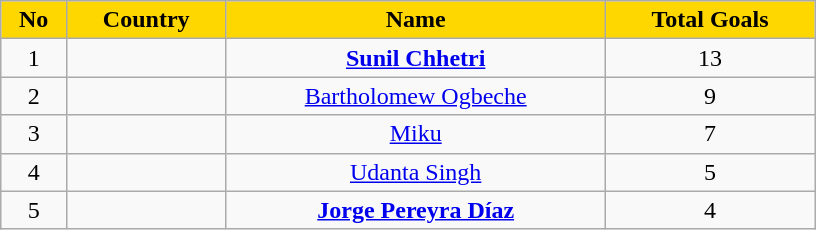<table class="wikitable" style="font-size:100%; width:43%; text-align:center">
<tr>
<th style="background:#FFD700"><span> No</span></th>
<th style="background:#FFD700"><span> Country</span></th>
<th style="background:#FFD700"><span> Name</span></th>
<th style="background:#FFD700"><span> Total Goals</span></th>
</tr>
<tr>
<td>1</td>
<td></td>
<td><strong><a href='#'>Sunil Chhetri</a></strong></td>
<td>13</td>
</tr>
<tr>
<td>2</td>
<td></td>
<td><a href='#'>Bartholomew Ogbeche</a></td>
<td>9</td>
</tr>
<tr>
<td>3</td>
<td></td>
<td><a href='#'>Miku</a></td>
<td>7</td>
</tr>
<tr>
<td>4</td>
<td></td>
<td><a href='#'>Udanta Singh</a></td>
<td>5</td>
</tr>
<tr>
<td>5</td>
<td></td>
<td><strong><a href='#'>Jorge Pereyra Díaz</a></strong></td>
<td>4</td>
</tr>
</table>
